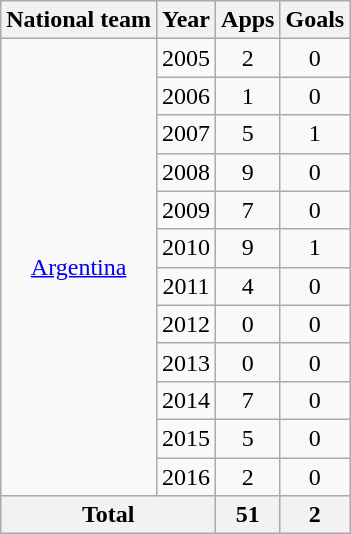<table class="wikitable" style="text-align:center">
<tr>
<th>National team</th>
<th>Year</th>
<th>Apps</th>
<th>Goals</th>
</tr>
<tr>
<td rowspan="12"><a href='#'>Argentina</a></td>
<td>2005</td>
<td>2</td>
<td>0</td>
</tr>
<tr>
<td>2006</td>
<td>1</td>
<td>0</td>
</tr>
<tr>
<td>2007</td>
<td>5</td>
<td>1</td>
</tr>
<tr>
<td>2008</td>
<td>9</td>
<td>0</td>
</tr>
<tr>
<td>2009</td>
<td>7</td>
<td>0</td>
</tr>
<tr>
<td>2010</td>
<td>9</td>
<td>1</td>
</tr>
<tr>
<td>2011</td>
<td>4</td>
<td>0</td>
</tr>
<tr>
<td>2012</td>
<td>0</td>
<td>0</td>
</tr>
<tr>
<td>2013</td>
<td>0</td>
<td>0</td>
</tr>
<tr>
<td>2014</td>
<td>7</td>
<td>0</td>
</tr>
<tr>
<td>2015</td>
<td>5</td>
<td>0</td>
</tr>
<tr>
<td>2016</td>
<td>2</td>
<td>0</td>
</tr>
<tr>
<th colspan="2">Total</th>
<th>51</th>
<th>2</th>
</tr>
</table>
